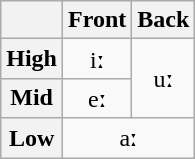<table class="wikitable" style="text-align:center;">
<tr>
<th></th>
<th>Front</th>
<th>Back</th>
</tr>
<tr>
<th>High</th>
<td> iː</td>
<td rowspan="2"> uː</td>
</tr>
<tr>
<th>Mid</th>
<td> eː</td>
</tr>
<tr>
<th>Low</th>
<td colspan="2"> aː</td>
</tr>
</table>
